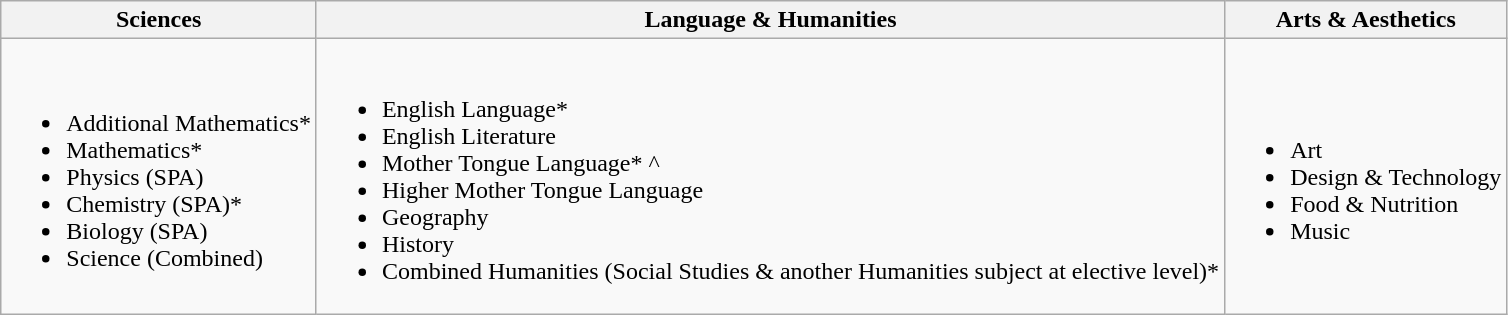<table class="wikitable">
<tr>
<th>Sciences</th>
<th><strong>Language & Humanities</strong></th>
<th><strong>Arts & Aesthetics</strong></th>
</tr>
<tr>
<td><br><ul><li>Additional Mathematics*</li><li>Mathematics*</li><li>Physics (SPA)</li><li>Chemistry (SPA)*</li><li>Biology (SPA)</li><li>Science (Combined)</li></ul></td>
<td><br><ul><li>English Language*</li><li>English Literature</li><li>Mother Tongue Language* ^</li><li>Higher Mother Tongue Language</li><li>Geography</li><li>History</li><li>Combined Humanities (Social Studies & another Humanities subject at elective level)*</li></ul></td>
<td><br><ul><li>Art</li><li>Design & Technology</li><li>Food & Nutrition</li><li>Music</li></ul></td>
</tr>
</table>
